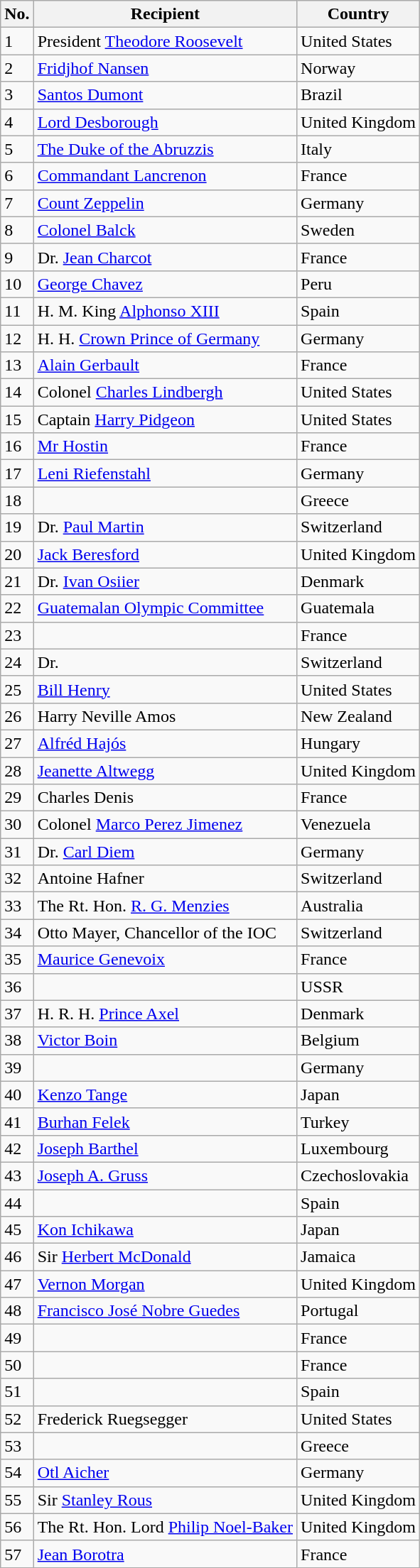<table class="wikitable">
<tr>
<th>No.</th>
<th>Recipient</th>
<th>Country</th>
</tr>
<tr>
<td>1</td>
<td>President <a href='#'>Theodore Roosevelt</a></td>
<td>United States</td>
</tr>
<tr>
<td>2</td>
<td><a href='#'>Fridjhof Nansen</a></td>
<td>Norway</td>
</tr>
<tr>
<td>3</td>
<td><a href='#'>Santos Dumont</a></td>
<td>Brazil</td>
</tr>
<tr>
<td>4</td>
<td><a href='#'>Lord Desborough</a></td>
<td>United Kingdom</td>
</tr>
<tr>
<td>5</td>
<td><a href='#'>The Duke of the Abruzzis</a></td>
<td>Italy</td>
</tr>
<tr>
<td>6</td>
<td><a href='#'>Commandant Lancrenon</a></td>
<td>France</td>
</tr>
<tr>
<td>7</td>
<td><a href='#'>Count Zeppelin</a></td>
<td>Germany</td>
</tr>
<tr>
<td>8</td>
<td><a href='#'>Colonel Balck</a></td>
<td>Sweden</td>
</tr>
<tr>
<td>9</td>
<td>Dr. <a href='#'>Jean Charcot</a></td>
<td>France</td>
</tr>
<tr>
<td>10</td>
<td><a href='#'>George Chavez</a></td>
<td>Peru</td>
</tr>
<tr>
<td>11</td>
<td>H. M. King <a href='#'>Alphonso XIII</a></td>
<td>Spain</td>
</tr>
<tr>
<td>12</td>
<td>H. H. <a href='#'>Crown Prince of Germany</a></td>
<td>Germany</td>
</tr>
<tr>
<td>13</td>
<td><a href='#'>Alain Gerbault</a></td>
<td>France</td>
</tr>
<tr>
<td>14</td>
<td>Colonel <a href='#'>Charles Lindbergh</a></td>
<td>United States</td>
</tr>
<tr>
<td>15</td>
<td>Captain <a href='#'>Harry Pidgeon</a></td>
<td>United States</td>
</tr>
<tr>
<td>16</td>
<td><a href='#'>Mr Hostin</a></td>
<td>France</td>
</tr>
<tr>
<td>17</td>
<td><a href='#'>Leni Riefenstahl</a></td>
<td>Germany</td>
</tr>
<tr>
<td>18</td>
<td></td>
<td>Greece</td>
</tr>
<tr>
<td>19</td>
<td>Dr. <a href='#'>Paul Martin</a></td>
<td>Switzerland</td>
</tr>
<tr>
<td>20</td>
<td><a href='#'>Jack Beresford</a></td>
<td>United Kingdom</td>
</tr>
<tr>
<td>21</td>
<td>Dr. <a href='#'>Ivan Osiier</a></td>
<td>Denmark</td>
</tr>
<tr>
<td>22</td>
<td><a href='#'>Guatemalan Olympic Committee</a></td>
<td>Guatemala</td>
</tr>
<tr>
<td>23</td>
<td></td>
<td>France</td>
</tr>
<tr>
<td>24</td>
<td>Dr. </td>
<td>Switzerland</td>
</tr>
<tr>
<td>25</td>
<td><a href='#'>Bill Henry</a></td>
<td>United States</td>
</tr>
<tr>
<td>26</td>
<td>Harry Neville Amos</td>
<td>New Zealand</td>
</tr>
<tr>
<td>27</td>
<td><a href='#'>Alfréd Hajós</a></td>
<td>Hungary</td>
</tr>
<tr>
<td>28</td>
<td><a href='#'>Jeanette Altwegg</a></td>
<td>United Kingdom</td>
</tr>
<tr>
<td>29</td>
<td>Charles Denis</td>
<td>France</td>
</tr>
<tr>
<td>30</td>
<td>Colonel <a href='#'>Marco Perez Jimenez</a></td>
<td>Venezuela</td>
</tr>
<tr>
<td>31</td>
<td>Dr. <a href='#'>Carl Diem</a></td>
<td>Germany</td>
</tr>
<tr>
<td>32</td>
<td>Antoine Hafner</td>
<td>Switzerland</td>
</tr>
<tr>
<td>33</td>
<td>The Rt. Hon. <a href='#'>R. G. Menzies</a></td>
<td>Australia</td>
</tr>
<tr>
<td>34</td>
<td>Otto Mayer, Chancellor of the IOC</td>
<td>Switzerland</td>
</tr>
<tr>
<td>35</td>
<td><a href='#'>Maurice Genevoix</a></td>
<td>France</td>
</tr>
<tr>
<td>36</td>
<td></td>
<td>USSR</td>
</tr>
<tr>
<td>37</td>
<td>H. R. H. <a href='#'>Prince Axel</a></td>
<td>Denmark</td>
</tr>
<tr>
<td>38</td>
<td><a href='#'>Victor Boin</a></td>
<td>Belgium</td>
</tr>
<tr>
<td>39</td>
<td></td>
<td>Germany</td>
</tr>
<tr>
<td>40</td>
<td><a href='#'>Kenzo Tange</a></td>
<td>Japan</td>
</tr>
<tr>
<td>41</td>
<td><a href='#'>Burhan Felek</a></td>
<td>Turkey</td>
</tr>
<tr>
<td>42</td>
<td><a href='#'>Joseph Barthel</a></td>
<td>Luxembourg</td>
</tr>
<tr>
<td>43</td>
<td><a href='#'>Joseph A. Gruss</a></td>
<td>Czechoslovakia</td>
</tr>
<tr>
<td>44</td>
<td></td>
<td>Spain</td>
</tr>
<tr>
<td>45</td>
<td><a href='#'>Kon Ichikawa</a></td>
<td>Japan</td>
</tr>
<tr>
<td>46</td>
<td>Sir <a href='#'>Herbert McDonald</a></td>
<td>Jamaica</td>
</tr>
<tr>
<td>47</td>
<td><a href='#'>Vernon Morgan</a></td>
<td>United Kingdom</td>
</tr>
<tr>
<td>48</td>
<td><a href='#'>Francisco José Nobre Guedes</a></td>
<td>Portugal</td>
</tr>
<tr>
<td>49</td>
<td></td>
<td>France</td>
</tr>
<tr>
<td>50</td>
<td></td>
<td>France</td>
</tr>
<tr>
<td>51</td>
<td></td>
<td>Spain</td>
</tr>
<tr>
<td>52</td>
<td>Frederick Ruegsegger</td>
<td>United States</td>
</tr>
<tr>
<td>53</td>
<td></td>
<td>Greece</td>
</tr>
<tr>
<td>54</td>
<td><a href='#'>Otl Aicher</a></td>
<td>Germany</td>
</tr>
<tr>
<td>55</td>
<td>Sir <a href='#'>Stanley Rous</a></td>
<td>United Kingdom</td>
</tr>
<tr>
<td>56</td>
<td>The Rt. Hon. Lord <a href='#'>Philip Noel-Baker</a></td>
<td>United Kingdom</td>
</tr>
<tr>
<td>57</td>
<td><a href='#'>Jean Borotra</a></td>
<td>France</td>
</tr>
</table>
